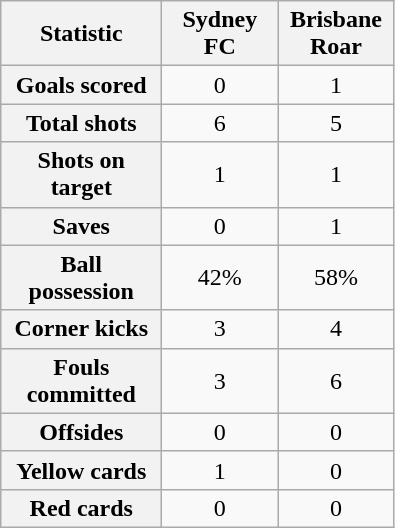<table class="wikitable plainrowheaders" style="text-align:center">
<tr>
<th scope="col" style="width:100px">Statistic</th>
<th scope="col" style="width:70px">Sydney FC</th>
<th scope="col" style="width:70px">Brisbane Roar</th>
</tr>
<tr>
<th scope=row>Goals scored</th>
<td>0</td>
<td>1</td>
</tr>
<tr>
<th scope=row>Total shots</th>
<td>6</td>
<td>5</td>
</tr>
<tr>
<th scope=row>Shots on target</th>
<td>1</td>
<td>1</td>
</tr>
<tr>
<th scope=row>Saves</th>
<td>0</td>
<td>1</td>
</tr>
<tr>
<th scope=row>Ball possession</th>
<td>42%</td>
<td>58%</td>
</tr>
<tr>
<th scope=row>Corner kicks</th>
<td>3</td>
<td>4</td>
</tr>
<tr>
<th scope=row>Fouls committed</th>
<td>3</td>
<td>6</td>
</tr>
<tr>
<th scope=row>Offsides</th>
<td>0</td>
<td>0</td>
</tr>
<tr>
<th scope=row>Yellow cards</th>
<td>1</td>
<td>0</td>
</tr>
<tr>
<th scope=row>Red cards</th>
<td>0</td>
<td>0</td>
</tr>
</table>
